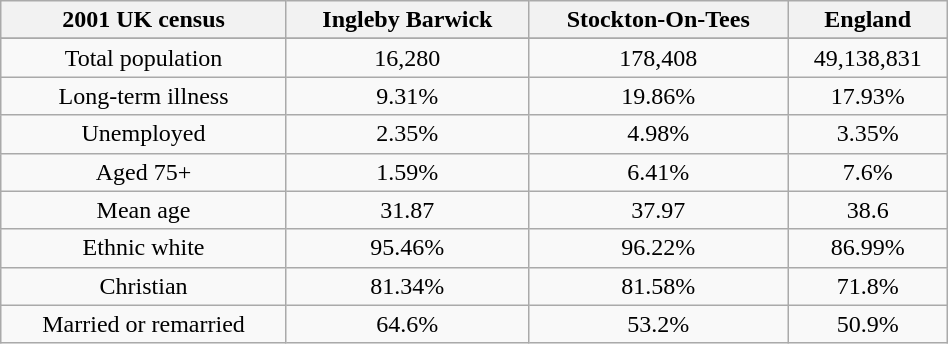<table class="wikitable" id="toc" style="float: right; margin-left: 2em; width: 50%; font-size: 100%;text-align: center"; cellspacing="0">
<tr>
<th United Kingdom Census 2001>2001 UK census</th>
<th>Ingleby Barwick</th>
<th>Stockton-On-Tees</th>
<th>England</th>
</tr>
<tr>
</tr>
<tr>
<td>Total population</td>
<td>16,280</td>
<td>178,408</td>
<td>49,138,831</td>
</tr>
<tr>
<td>Long-term illness</td>
<td>9.31%</td>
<td>19.86%</td>
<td>17.93%</td>
</tr>
<tr>
<td>Unemployed</td>
<td>2.35%</td>
<td>4.98%</td>
<td>3.35%</td>
</tr>
<tr>
<td>Aged 75+</td>
<td>1.59%</td>
<td>6.41%</td>
<td>7.6%</td>
</tr>
<tr>
<td>Mean age</td>
<td>31.87</td>
<td>37.97</td>
<td>38.6</td>
</tr>
<tr>
<td>Ethnic white</td>
<td>95.46%</td>
<td>96.22%</td>
<td>86.99%</td>
</tr>
<tr>
<td>Christian</td>
<td>81.34%</td>
<td>81.58%</td>
<td>71.8%</td>
</tr>
<tr>
<td>Married or remarried</td>
<td>64.6%</td>
<td>53.2%</td>
<td>50.9%</td>
</tr>
</table>
